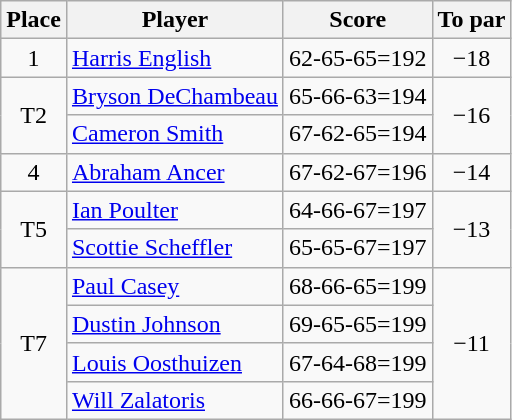<table class="wikitable">
<tr>
<th>Place</th>
<th>Player</th>
<th>Score</th>
<th>To par</th>
</tr>
<tr>
<td align=center>1</td>
<td> <a href='#'>Harris English</a></td>
<td>62-65-65=192</td>
<td align=center>−18</td>
</tr>
<tr>
<td align=center rowspan=2>T2</td>
<td> <a href='#'>Bryson DeChambeau</a></td>
<td>65-66-63=194</td>
<td align=center rowspan=2>−16</td>
</tr>
<tr>
<td> <a href='#'>Cameron Smith</a></td>
<td>67-62-65=194</td>
</tr>
<tr>
<td align=center>4</td>
<td> <a href='#'>Abraham Ancer</a></td>
<td>67-62-67=196</td>
<td align=center>−14</td>
</tr>
<tr>
<td align=center rowspan=2>T5</td>
<td> <a href='#'>Ian Poulter</a></td>
<td>64-66-67=197</td>
<td align=center rowspan=2>−13</td>
</tr>
<tr>
<td> <a href='#'>Scottie Scheffler</a></td>
<td>65-65-67=197</td>
</tr>
<tr>
<td align=center rowspan=4>T7</td>
<td> <a href='#'>Paul Casey</a></td>
<td>68-66-65=199</td>
<td align=center rowspan=4>−11</td>
</tr>
<tr>
<td> <a href='#'>Dustin Johnson</a></td>
<td>69-65-65=199</td>
</tr>
<tr>
<td> <a href='#'>Louis Oosthuizen</a></td>
<td>67-64-68=199</td>
</tr>
<tr>
<td> <a href='#'>Will Zalatoris</a></td>
<td>66-66-67=199</td>
</tr>
</table>
